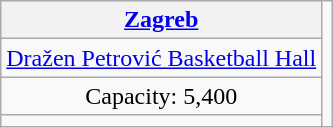<table class="wikitable" style="text-align:center">
<tr>
<th><a href='#'>Zagreb</a></th>
<td rowspan=4></td>
</tr>
<tr>
<td><a href='#'>Dražen Petrović Basketball Hall</a></td>
</tr>
<tr>
<td>Capacity: 5,400</td>
</tr>
<tr>
<td></td>
</tr>
</table>
